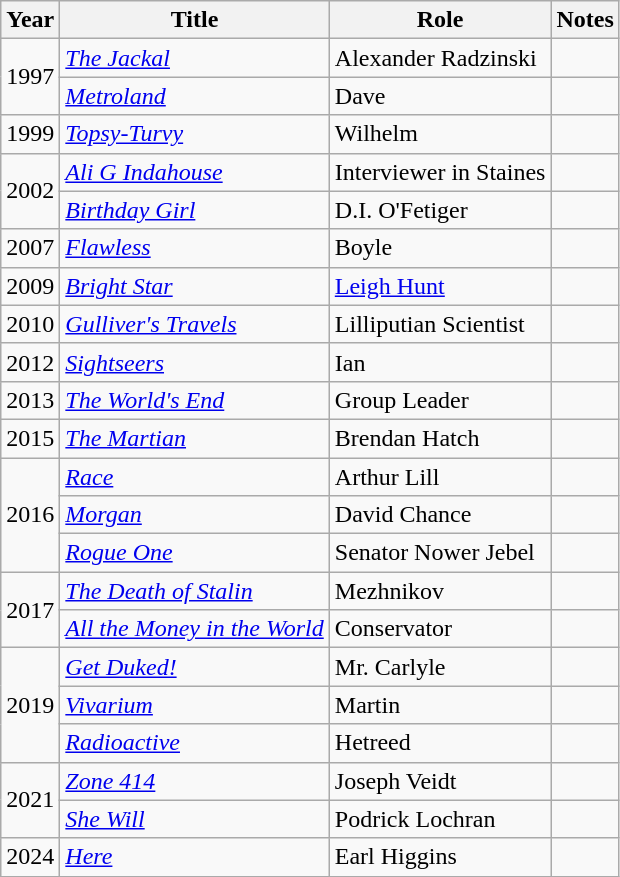<table class="wikitable sortable">
<tr>
<th>Year</th>
<th>Title</th>
<th>Role</th>
<th class="unsortable">Notes</th>
</tr>
<tr>
<td rowspan="2">1997</td>
<td data-sort-value="Jackal, The"><em><a href='#'>The Jackal</a></em></td>
<td>Alexander Radzinski</td>
<td></td>
</tr>
<tr>
<td><em><a href='#'>Metroland</a></em></td>
<td>Dave</td>
<td></td>
</tr>
<tr>
<td>1999</td>
<td><em><a href='#'>Topsy-Turvy</a></em></td>
<td>Wilhelm</td>
<td></td>
</tr>
<tr>
<td rowspan="2">2002</td>
<td><em><a href='#'>Ali G Indahouse</a></em></td>
<td>Interviewer in Staines</td>
<td></td>
</tr>
<tr>
<td><em><a href='#'>Birthday Girl</a></em></td>
<td>D.I. O'Fetiger</td>
<td></td>
</tr>
<tr>
<td>2007</td>
<td><em><a href='#'>Flawless</a></em></td>
<td>Boyle</td>
<td></td>
</tr>
<tr>
<td>2009</td>
<td><em><a href='#'>Bright Star</a></em></td>
<td><a href='#'>Leigh Hunt</a></td>
<td></td>
</tr>
<tr>
<td>2010</td>
<td><em><a href='#'>Gulliver's Travels</a></em></td>
<td>Lilliputian Scientist</td>
<td></td>
</tr>
<tr>
<td>2012</td>
<td><em><a href='#'>Sightseers</a></em></td>
<td>Ian</td>
<td></td>
</tr>
<tr>
<td>2013</td>
<td data-sort-value="World's End, The"><em><a href='#'>The World's End</a></em></td>
<td>Group Leader</td>
<td></td>
</tr>
<tr>
<td>2015</td>
<td data-sort-value="Martian, The"><em><a href='#'>The Martian</a></em></td>
<td>Brendan Hatch</td>
<td></td>
</tr>
<tr>
<td rowspan="3">2016</td>
<td><em><a href='#'>Race</a></em></td>
<td>Arthur Lill</td>
<td></td>
</tr>
<tr>
<td><em><a href='#'>Morgan</a></em></td>
<td>David Chance</td>
<td></td>
</tr>
<tr>
<td><em><a href='#'>Rogue One</a></em></td>
<td>Senator Nower Jebel</td>
<td></td>
</tr>
<tr>
<td rowspan="2">2017</td>
<td data-sort-value="Death of Stalin, The"><em><a href='#'>The Death of Stalin</a></em></td>
<td>Mezhnikov</td>
<td></td>
</tr>
<tr>
<td><em><a href='#'>All the Money in the World</a></em></td>
<td>Conservator</td>
<td></td>
</tr>
<tr>
<td rowspan="3">2019</td>
<td><em><a href='#'>Get Duked!</a></em></td>
<td>Mr. Carlyle</td>
<td></td>
</tr>
<tr>
<td><em><a href='#'>Vivarium</a></em></td>
<td>Martin</td>
<td></td>
</tr>
<tr>
<td><em><a href='#'>Radioactive</a></em></td>
<td>Hetreed</td>
<td></td>
</tr>
<tr>
<td rowspan="2">2021</td>
<td><em><a href='#'>Zone 414</a></em></td>
<td>Joseph Veidt</td>
<td></td>
</tr>
<tr>
<td><em><a href='#'>She Will</a></em></td>
<td>Podrick Lochran</td>
<td></td>
</tr>
<tr>
<td>2024</td>
<td><em><a href='#'>Here</a></em></td>
<td>Earl Higgins</td>
<td></td>
</tr>
</table>
